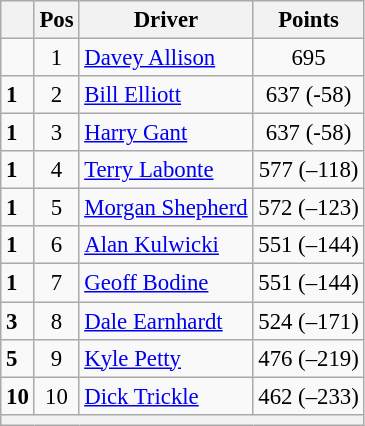<table class="wikitable" style="font-size: 95%;">
<tr>
<th></th>
<th>Pos</th>
<th>Driver</th>
<th>Points</th>
</tr>
<tr>
<td align="left"></td>
<td style="text-align:center;">1</td>
<td><a href='#'>Davey Allison</a></td>
<td style="text-align:center;">695</td>
</tr>
<tr>
<td align="left"> <strong>1</strong></td>
<td style="text-align:center;">2</td>
<td><a href='#'>Bill Elliott</a></td>
<td style="text-align:center;">637 (-58)</td>
</tr>
<tr>
<td align="left"> <strong>1</strong></td>
<td style="text-align:center;">3</td>
<td><a href='#'>Harry Gant</a></td>
<td style="text-align:center;">637 (-58)</td>
</tr>
<tr>
<td align="left"> <strong>1</strong></td>
<td style="text-align:center;">4</td>
<td><a href='#'>Terry Labonte</a></td>
<td style="text-align:center;">577 (–118)</td>
</tr>
<tr>
<td align="left"> <strong>1</strong></td>
<td style="text-align:center;">5</td>
<td><a href='#'>Morgan Shepherd</a></td>
<td style="text-align:center;">572 (–123)</td>
</tr>
<tr>
<td align="left"> <strong>1</strong></td>
<td style="text-align:center;">6</td>
<td><a href='#'>Alan Kulwicki</a></td>
<td style="text-align:center;">551 (–144)</td>
</tr>
<tr>
<td align="left"> <strong>1</strong></td>
<td style="text-align:center;">7</td>
<td><a href='#'>Geoff Bodine</a></td>
<td style="text-align:center;">551 (–144)</td>
</tr>
<tr>
<td align="left"> <strong>3</strong></td>
<td style="text-align:center;">8</td>
<td><a href='#'>Dale Earnhardt</a></td>
<td style="text-align:center;">524 (–171)</td>
</tr>
<tr>
<td align="left"> <strong>5</strong></td>
<td style="text-align:center;">9</td>
<td><a href='#'>Kyle Petty</a></td>
<td style="text-align:center;">476 (–219)</td>
</tr>
<tr>
<td align="left"> <strong>10</strong></td>
<td style="text-align:center;">10</td>
<td><a href='#'>Dick Trickle</a></td>
<td style="text-align:center;">462 (–233)</td>
</tr>
<tr class="sortbottom">
<th colspan="9"></th>
</tr>
</table>
